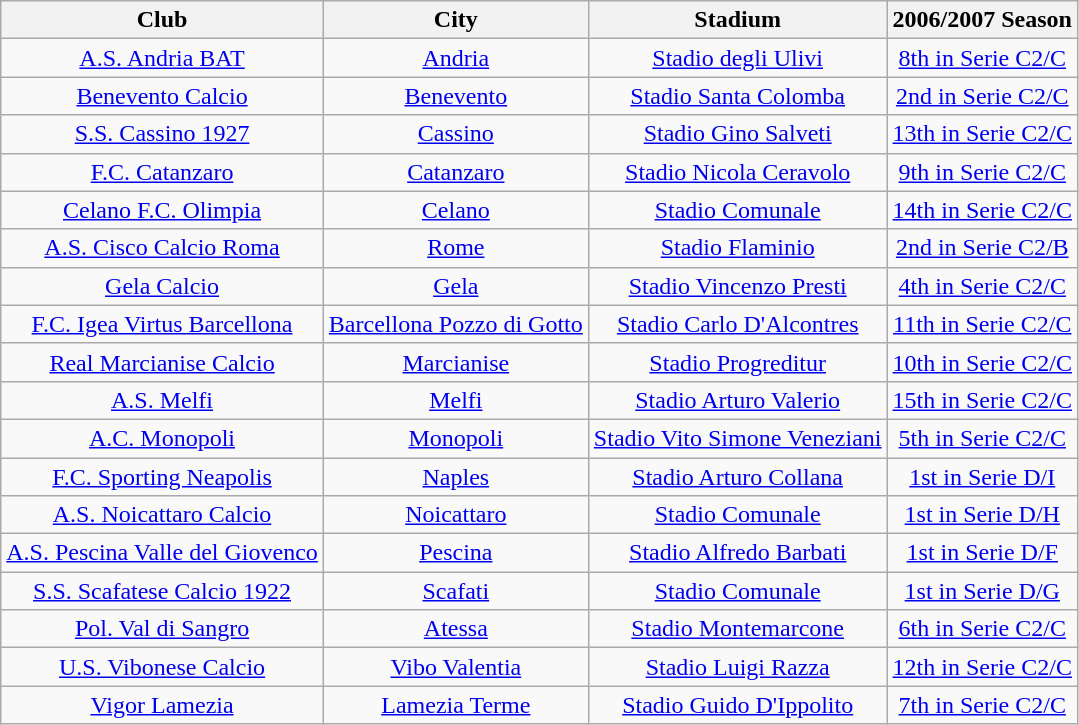<table class="wikitable" style="text-align: center;">
<tr>
<th>Club</th>
<th>City</th>
<th>Stadium</th>
<th>2006/2007 Season</th>
</tr>
<tr>
<td><a href='#'>A.S. Andria BAT</a></td>
<td><a href='#'>Andria</a></td>
<td><a href='#'>Stadio degli Ulivi</a></td>
<td><a href='#'>8th in Serie C2/C</a></td>
</tr>
<tr>
<td><a href='#'>Benevento Calcio</a></td>
<td><a href='#'>Benevento</a></td>
<td><a href='#'>Stadio Santa Colomba</a></td>
<td><a href='#'>2nd in Serie C2/C</a></td>
</tr>
<tr>
<td><a href='#'>S.S. Cassino 1927</a></td>
<td><a href='#'>Cassino</a></td>
<td><a href='#'>Stadio Gino Salveti</a></td>
<td><a href='#'>13th in Serie C2/C</a></td>
</tr>
<tr>
<td><a href='#'>F.C. Catanzaro</a></td>
<td><a href='#'>Catanzaro</a></td>
<td><a href='#'>Stadio Nicola Ceravolo</a></td>
<td><a href='#'>9th in Serie C2/C</a></td>
</tr>
<tr>
<td><a href='#'>Celano F.C. Olimpia</a></td>
<td><a href='#'>Celano</a></td>
<td><a href='#'>Stadio Comunale</a></td>
<td><a href='#'>14th in Serie C2/C</a></td>
</tr>
<tr>
<td><a href='#'>A.S. Cisco Calcio Roma</a></td>
<td><a href='#'>Rome</a></td>
<td><a href='#'>Stadio Flaminio</a></td>
<td><a href='#'>2nd in Serie C2/B</a></td>
</tr>
<tr>
<td><a href='#'>Gela Calcio</a></td>
<td><a href='#'>Gela</a></td>
<td><a href='#'>Stadio Vincenzo Presti</a></td>
<td><a href='#'>4th in Serie C2/C</a></td>
</tr>
<tr>
<td><a href='#'>F.C. Igea Virtus Barcellona</a></td>
<td><a href='#'>Barcellona Pozzo di Gotto</a></td>
<td><a href='#'>Stadio Carlo D'Alcontres</a></td>
<td><a href='#'>11th in Serie C2/C</a></td>
</tr>
<tr>
<td><a href='#'>Real Marcianise Calcio</a></td>
<td><a href='#'>Marcianise</a></td>
<td><a href='#'>Stadio Progreditur</a></td>
<td><a href='#'>10th in Serie C2/C</a></td>
</tr>
<tr>
<td><a href='#'>A.S. Melfi</a></td>
<td><a href='#'>Melfi</a></td>
<td><a href='#'>Stadio Arturo Valerio</a></td>
<td><a href='#'>15th in Serie C2/C</a></td>
</tr>
<tr>
<td><a href='#'>A.C. Monopoli</a></td>
<td><a href='#'>Monopoli</a></td>
<td><a href='#'>Stadio Vito Simone Veneziani</a></td>
<td><a href='#'>5th in Serie C2/C</a></td>
</tr>
<tr>
<td><a href='#'>F.C. Sporting Neapolis</a></td>
<td><a href='#'>Naples</a></td>
<td><a href='#'>Stadio Arturo Collana</a></td>
<td><a href='#'>1st in Serie D/I</a></td>
</tr>
<tr>
<td><a href='#'>A.S. Noicattaro Calcio</a></td>
<td><a href='#'>Noicattaro</a></td>
<td><a href='#'>Stadio Comunale</a></td>
<td><a href='#'>1st in Serie D/H</a></td>
</tr>
<tr>
<td><a href='#'>A.S. Pescina Valle del Giovenco</a></td>
<td><a href='#'>Pescina</a></td>
<td><a href='#'>Stadio Alfredo Barbati</a></td>
<td><a href='#'>1st in Serie D/F</a></td>
</tr>
<tr>
<td><a href='#'>S.S. Scafatese Calcio 1922</a></td>
<td><a href='#'>Scafati</a></td>
<td><a href='#'>Stadio Comunale</a></td>
<td><a href='#'>1st in Serie D/G</a></td>
</tr>
<tr>
<td><a href='#'>Pol. Val di Sangro</a></td>
<td><a href='#'>Atessa</a></td>
<td><a href='#'>Stadio Montemarcone</a></td>
<td><a href='#'>6th in Serie C2/C</a></td>
</tr>
<tr>
<td><a href='#'>U.S. Vibonese Calcio</a></td>
<td><a href='#'>Vibo Valentia</a></td>
<td><a href='#'>Stadio Luigi Razza</a></td>
<td><a href='#'>12th in Serie C2/C</a></td>
</tr>
<tr>
<td><a href='#'>Vigor Lamezia</a></td>
<td><a href='#'>Lamezia Terme</a></td>
<td><a href='#'>Stadio Guido D'Ippolito</a></td>
<td><a href='#'>7th in Serie C2/C</a></td>
</tr>
</table>
